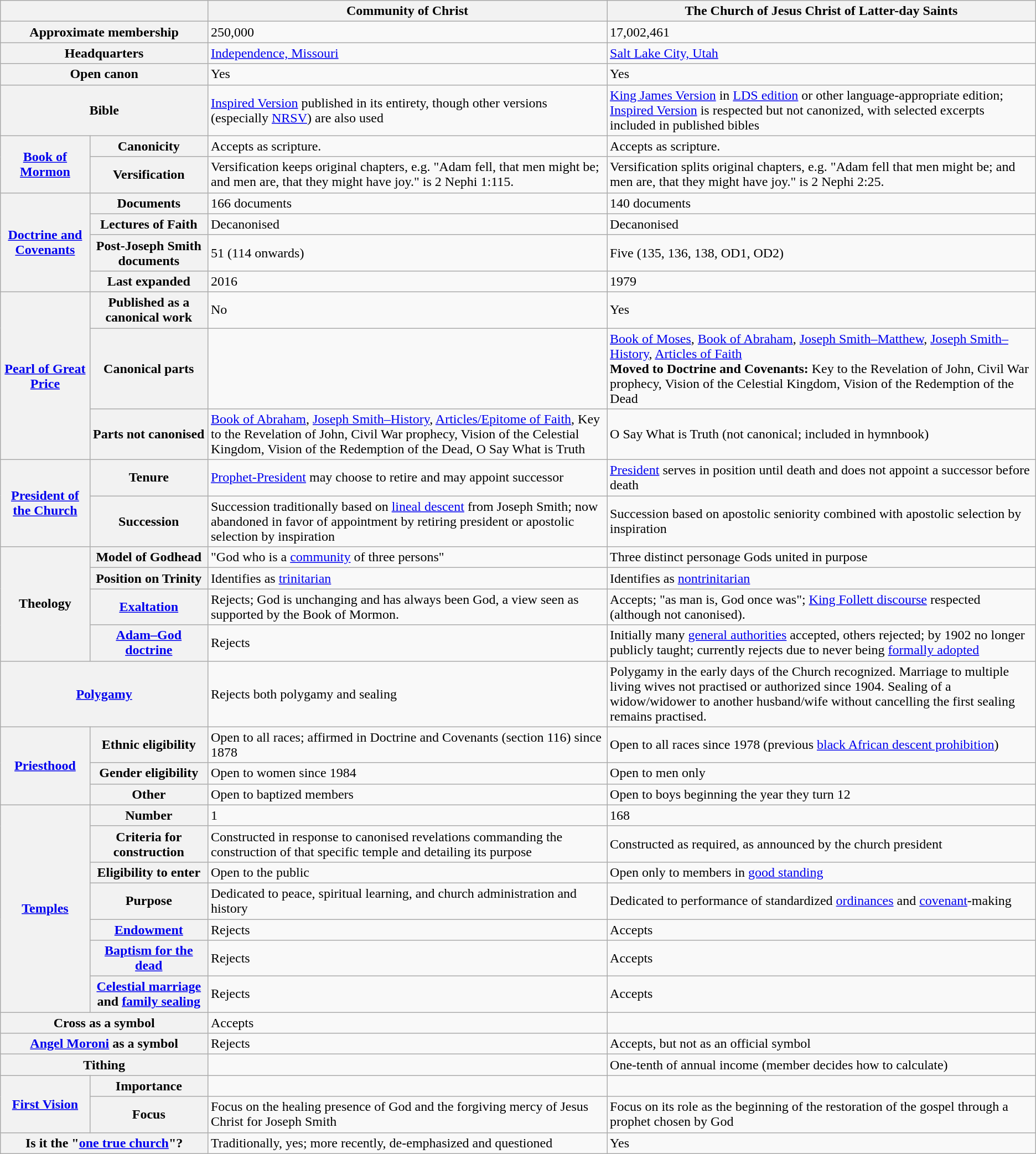<table class="wikitable">
<tr>
<th scope="col" colspan=2></th>
<th scope="col">Community of Christ</th>
<th scope="col">The Church of Jesus Christ of Latter-day Saints</th>
</tr>
<tr>
<th scope="row" colspan=2>Approximate membership</th>
<td>250,000</td>
<td>17,002,461</td>
</tr>
<tr>
<th scope="row" colspan=2>Headquarters</th>
<td><a href='#'>Independence, Missouri</a></td>
<td><a href='#'>Salt Lake City, Utah</a></td>
</tr>
<tr>
<th scope="row" colspan=2>Open canon</th>
<td>Yes</td>
<td>Yes</td>
</tr>
<tr>
<th scope="row" colspan=2>Bible</th>
<td><a href='#'>Inspired Version</a> published in its entirety, though other versions (especially <a href='#'>NRSV</a>) are also used</td>
<td><a href='#'>King James Version</a> in <a href='#'>LDS edition</a> or other language-appropriate edition; <a href='#'>Inspired Version</a> is respected but not canonized, with selected excerpts included in published bibles</td>
</tr>
<tr>
<th scope="row" rowspan=2><a href='#'>Book of Mormon</a></th>
<th scope="row">Canonicity</th>
<td>Accepts as scripture.</td>
<td>Accepts as scripture.</td>
</tr>
<tr>
<th scope="row">Versification</th>
<td>Versification keeps original chapters, e.g. "Adam fell, that men might be; and men are, that they might have joy." is 2 Nephi 1:115.</td>
<td>Versification splits original chapters, e.g. "Adam fell that men might be; and men are, that they might have joy." is 2 Nephi 2:25.</td>
</tr>
<tr>
<th scope="row" rowspan=4><a href='#'>Doctrine and Covenants</a></th>
<th scope="row">Documents</th>
<td>166 documents</td>
<td>140 documents</td>
</tr>
<tr>
<th scope="row">Lectures of Faith</th>
<td>Decanonised</td>
<td>Decanonised</td>
</tr>
<tr>
<th scope="row">Post-Joseph Smith documents</th>
<td>51 (114 onwards)</td>
<td>Five (135, 136, 138, OD1, OD2)</td>
</tr>
<tr>
<th scope="row">Last expanded</th>
<td>2016</td>
<td>1979</td>
</tr>
<tr>
<th scope="row" rowspan=3><a href='#'>Pearl of Great Price</a></th>
<th scope="row">Published as a canonical work</th>
<td>No</td>
<td>Yes</td>
</tr>
<tr>
<th scope="row">Canonical parts</th>
<td></td>
<td><a href='#'>Book of Moses</a>, <a href='#'>Book of Abraham</a>, <a href='#'>Joseph Smith–Matthew</a>, <a href='#'>Joseph Smith–History</a>, <a href='#'>Articles of Faith</a><br><strong>Moved to Doctrine and Covenants:</strong> Key to the Revelation of John, Civil War prophecy, Vision of the Celestial Kingdom, Vision of the Redemption of the Dead</td>
</tr>
<tr>
<th scope="row">Parts not canonised</th>
<td><a href='#'>Book of Abraham</a>, <a href='#'>Joseph Smith–History</a>, <a href='#'>Articles/Epitome of Faith</a>, Key to the Revelation of John, Civil War prophecy, Vision of the Celestial Kingdom, Vision of the Redemption of the Dead, O Say What is Truth</td>
<td>O Say What is Truth (not canonical; included in hymnbook)</td>
</tr>
<tr>
<th scope="row" rowspan=2><a href='#'>President of the Church</a></th>
<th scope="row">Tenure</th>
<td><a href='#'>Prophet-President</a> may choose to retire and may appoint successor</td>
<td><a href='#'>President</a> serves in position until death and does not appoint a successor before death</td>
</tr>
<tr>
<th scope="row">Succession</th>
<td>Succession traditionally based on <a href='#'>lineal descent</a> from Joseph Smith; now abandoned in favor of appointment by retiring president or apostolic selection by inspiration</td>
<td>Succession based on apostolic seniority combined with apostolic selection by inspiration</td>
</tr>
<tr>
<th scope="row" rowspan=4>Theology</th>
<th scope="row">Model of Godhead</th>
<td>"God who is a <a href='#'>community</a> of three persons"</td>
<td>Three distinct personage Gods united in purpose</td>
</tr>
<tr>
<th scope="row">Position on Trinity</th>
<td>Identifies as <a href='#'>trinitarian</a></td>
<td>Identifies as <a href='#'>nontrinitarian</a></td>
</tr>
<tr>
<th scope="row"><a href='#'>Exaltation</a></th>
<td>Rejects; God is unchanging and has always been God, a view seen as supported by the Book of Mormon.</td>
<td>Accepts; "as man is, God once was"; <a href='#'>King Follett discourse</a> respected (although not canonised).</td>
</tr>
<tr>
<th scope="row"><a href='#'>Adam–God doctrine</a></th>
<td>Rejects</td>
<td>Initially many <a href='#'>general authorities</a> accepted, others rejected; by 1902 no longer publicly taught; currently rejects due to never being <a href='#'>formally adopted</a></td>
</tr>
<tr>
<th scope="row" colspan=2><a href='#'>Polygamy</a></th>
<td>Rejects both polygamy and sealing</td>
<td>Polygamy in the early days of the Church recognized. Marriage to multiple living wives not practised or authorized since 1904. Sealing of a widow/widower to another husband/wife without cancelling the first sealing remains practised.</td>
</tr>
<tr>
<th scope="row" rowspan=3><a href='#'>Priesthood</a></th>
<th scope="row">Ethnic eligibility</th>
<td>Open to all races; affirmed in Doctrine and Covenants (section 116) since 1878</td>
<td>Open to all races since 1978 (previous <a href='#'>black African descent prohibition</a>)</td>
</tr>
<tr>
<th scope="row">Gender eligibility</th>
<td>Open to women since 1984</td>
<td>Open to men only</td>
</tr>
<tr>
<th scope="row">Other</th>
<td>Open to baptized members</td>
<td>Open to boys beginning the year they turn 12</td>
</tr>
<tr>
<th scope="row" rowspan=7><a href='#'>Temples</a></th>
<th scope="row">Number</th>
<td>1</td>
<td>168</td>
</tr>
<tr>
<th scope="row">Criteria for construction</th>
<td>Constructed in response to canonised revelations commanding the construction of that specific temple and detailing its purpose</td>
<td>Constructed as required, as announced by the church president</td>
</tr>
<tr>
<th scope="row">Eligibility to enter</th>
<td>Open to the public</td>
<td>Open only to members in <a href='#'>good standing</a></td>
</tr>
<tr>
<th scope="row">Purpose</th>
<td>Dedicated to peace, spiritual learning, and church administration and history</td>
<td>Dedicated to performance of standardized <a href='#'>ordinances</a> and <a href='#'>covenant</a>-making</td>
</tr>
<tr>
<th scope="row"><a href='#'>Endowment</a></th>
<td>Rejects</td>
<td>Accepts</td>
</tr>
<tr>
<th scope="row"><a href='#'>Baptism for the dead</a></th>
<td>Rejects</td>
<td>Accepts</td>
</tr>
<tr>
<th scope="row"><a href='#'>Celestial marriage</a> and <a href='#'>family sealing</a></th>
<td>Rejects</td>
<td>Accepts</td>
</tr>
<tr>
<th scope="row" colspan=2>Cross as a symbol</th>
<td>Accepts</td>
<td></td>
</tr>
<tr>
<th scope="row" colspan=2><a href='#'>Angel Moroni</a> as a symbol</th>
<td>Rejects</td>
<td>Accepts, but not as an official symbol</td>
</tr>
<tr>
<th scope="row" colspan=2>Tithing</th>
<td></td>
<td>One-tenth of annual income (member decides how to calculate)</td>
</tr>
<tr>
<th scope="row" rowspan=2><a href='#'>First Vision</a></th>
<th scope="row">Importance</th>
<td></td>
<td></td>
</tr>
<tr>
<th scope="row">Focus</th>
<td>Focus on the healing presence of God and the forgiving mercy of Jesus Christ for Joseph Smith</td>
<td>Focus on its role as the beginning of the restoration of the gospel through a prophet chosen by God</td>
</tr>
<tr>
<th scope="row" colspan=2>Is it the "<a href='#'>one true church</a>"?</th>
<td>Traditionally, yes; more recently, de-emphasized and questioned</td>
<td>Yes</td>
</tr>
</table>
